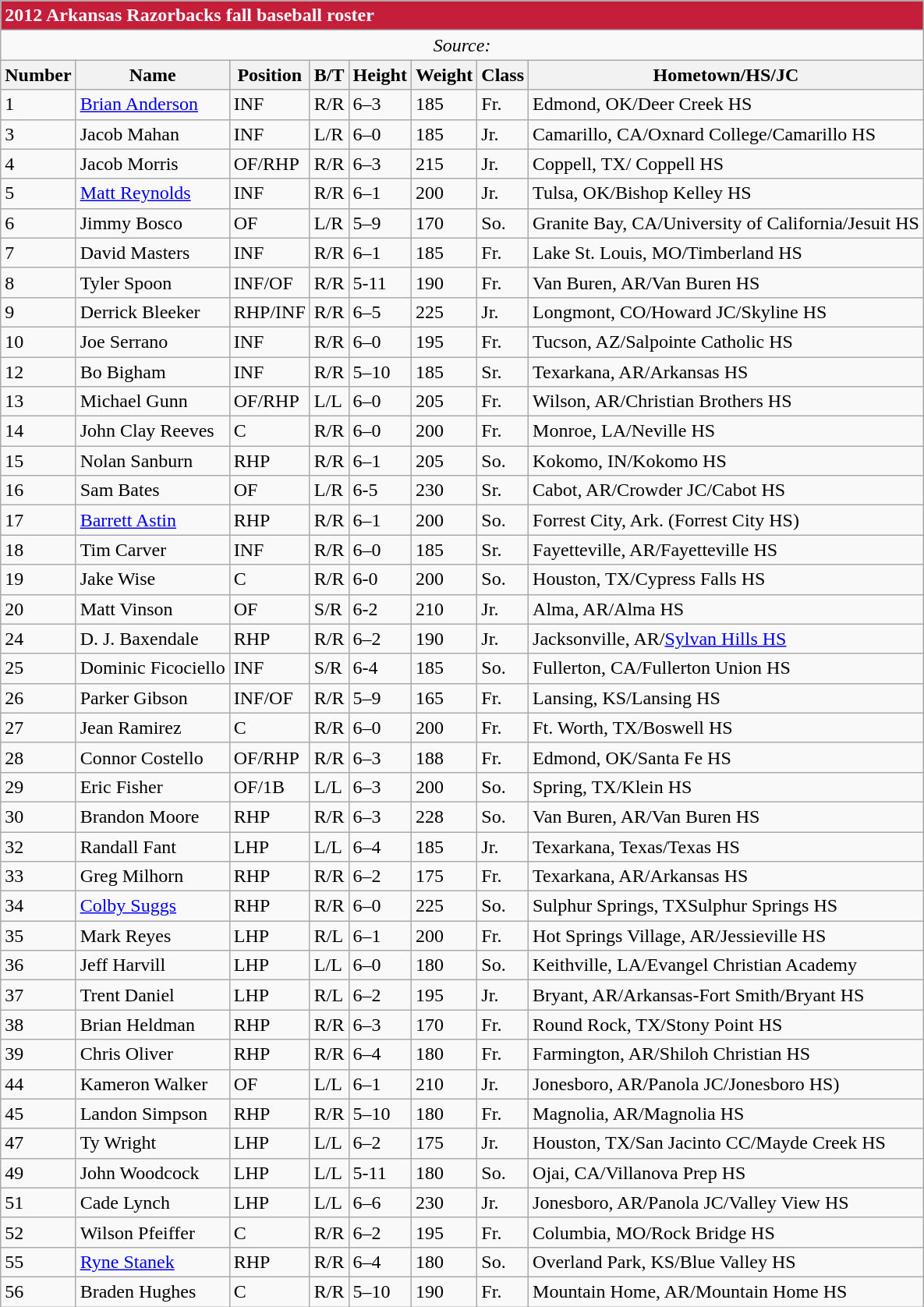<table class="wikitable">
<tr>
<td colspan="9" style="background:#c41e3a; color:#fff;"><strong>2012 Arkansas Razorbacks fall baseball roster</strong></td>
</tr>
<tr>
<td colspan="9" style="text-align:center;"><em>Source: </em></td>
</tr>
<tr>
<th>Number</th>
<th>Name</th>
<th>Position</th>
<th>B/T</th>
<th>Height</th>
<th>Weight</th>
<th>Class</th>
<th>Hometown/HS/JC</th>
</tr>
<tr>
<td>1</td>
<td><a href='#'>Brian Anderson</a></td>
<td>INF</td>
<td>R/R</td>
<td>6–3</td>
<td>185</td>
<td>Fr.</td>
<td>Edmond, OK/Deer Creek HS</td>
</tr>
<tr>
<td>3</td>
<td>Jacob Mahan</td>
<td>INF</td>
<td>L/R</td>
<td>6–0</td>
<td>185</td>
<td>Jr.</td>
<td>Camarillo, CA/Oxnard College/Camarillo HS</td>
</tr>
<tr>
<td>4</td>
<td>Jacob Morris</td>
<td>OF/RHP</td>
<td>R/R</td>
<td>6–3</td>
<td>215</td>
<td> Jr.</td>
<td>Coppell, TX/ Coppell HS</td>
</tr>
<tr>
<td>5</td>
<td><a href='#'>Matt Reynolds</a></td>
<td>INF</td>
<td>R/R</td>
<td>6–1</td>
<td>200</td>
<td>Jr.</td>
<td>Tulsa, OK/Bishop Kelley HS</td>
</tr>
<tr>
<td>6</td>
<td>Jimmy Bosco</td>
<td>OF</td>
<td>L/R</td>
<td>5–9</td>
<td>170</td>
<td> So.</td>
<td>Granite Bay, CA/University of California/Jesuit HS</td>
</tr>
<tr>
<td>7</td>
<td>David Masters</td>
<td>INF</td>
<td>R/R</td>
<td>6–1</td>
<td>185</td>
<td>Fr.</td>
<td>Lake St. Louis, MO/Timberland HS</td>
</tr>
<tr>
<td>8</td>
<td>Tyler Spoon</td>
<td>INF/OF</td>
<td>R/R</td>
<td>5-11</td>
<td>190</td>
<td>Fr.</td>
<td>Van Buren, AR/Van Buren HS</td>
</tr>
<tr>
<td>9</td>
<td>Derrick Bleeker</td>
<td>RHP/INF</td>
<td>R/R</td>
<td>6–5</td>
<td>225</td>
<td>Jr.</td>
<td>Longmont, CO/Howard JC/Skyline HS</td>
</tr>
<tr>
<td>10</td>
<td>Joe Serrano</td>
<td>INF</td>
<td>R/R</td>
<td>6–0</td>
<td>195</td>
<td>Fr.</td>
<td>Tucson, AZ/Salpointe Catholic HS</td>
</tr>
<tr>
<td>12</td>
<td>Bo Bigham</td>
<td>INF</td>
<td>R/R</td>
<td>5–10</td>
<td>185</td>
<td>Sr.</td>
<td>Texarkana, AR/Arkansas HS</td>
</tr>
<tr>
<td>13</td>
<td>Michael Gunn</td>
<td>OF/RHP</td>
<td>L/L</td>
<td>6–0</td>
<td>205</td>
<td>Fr.</td>
<td>Wilson, AR/Christian Brothers HS</td>
</tr>
<tr>
<td>14</td>
<td>John Clay Reeves</td>
<td>C</td>
<td>R/R</td>
<td>6–0</td>
<td>200</td>
<td>Fr.</td>
<td>Monroe, LA/Neville HS</td>
</tr>
<tr>
<td>15</td>
<td>Nolan Sanburn</td>
<td>RHP</td>
<td>R/R</td>
<td>6–1</td>
<td>205</td>
<td>So.</td>
<td>Kokomo, IN/Kokomo HS</td>
</tr>
<tr>
<td>16</td>
<td>Sam Bates</td>
<td>OF</td>
<td>L/R</td>
<td>6-5</td>
<td>230</td>
<td>Sr.</td>
<td>Cabot, AR/Crowder JC/Cabot HS</td>
</tr>
<tr>
<td>17</td>
<td><a href='#'>Barrett Astin</a></td>
<td>RHP</td>
<td>R/R</td>
<td>6–1</td>
<td>200</td>
<td>So.</td>
<td>Forrest City, Ark. (Forrest City HS)</td>
</tr>
<tr>
<td>18</td>
<td>Tim Carver</td>
<td>INF</td>
<td>R/R</td>
<td>6–0</td>
<td>185</td>
<td> Sr.</td>
<td>Fayetteville, AR/Fayetteville HS</td>
</tr>
<tr>
<td>19</td>
<td>Jake Wise</td>
<td>C</td>
<td>R/R</td>
<td>6-0</td>
<td>200</td>
<td>So.</td>
<td>Houston, TX/Cypress Falls HS</td>
</tr>
<tr>
<td>20</td>
<td>Matt Vinson</td>
<td>OF</td>
<td>S/R</td>
<td>6-2</td>
<td>210</td>
<td>Jr.</td>
<td>Alma, AR/Alma HS</td>
</tr>
<tr>
<td>24</td>
<td>D. J. Baxendale</td>
<td>RHP</td>
<td>R/R</td>
<td>6–2</td>
<td>190</td>
<td>Jr.</td>
<td>Jacksonville, AR/<a href='#'>Sylvan Hills HS</a></td>
</tr>
<tr>
<td>25</td>
<td>Dominic Ficociello</td>
<td>INF</td>
<td>S/R</td>
<td>6-4</td>
<td>185</td>
<td>So.</td>
<td>Fullerton, CA/Fullerton Union HS</td>
</tr>
<tr>
<td>26</td>
<td>Parker Gibson</td>
<td>INF/OF</td>
<td>R/R</td>
<td>5–9</td>
<td>165</td>
<td>Fr.</td>
<td>Lansing, KS/Lansing HS</td>
</tr>
<tr>
<td>27</td>
<td>Jean Ramirez</td>
<td>C</td>
<td>R/R</td>
<td>6–0</td>
<td>200</td>
<td>Fr.</td>
<td>Ft. Worth, TX/Boswell HS</td>
</tr>
<tr>
<td>28</td>
<td>Connor Costello</td>
<td>OF/RHP</td>
<td>R/R</td>
<td>6–3</td>
<td>188</td>
<td>Fr.</td>
<td>Edmond, OK/Santa Fe HS</td>
</tr>
<tr>
<td>29</td>
<td>Eric Fisher</td>
<td>OF/1B</td>
<td>L/L</td>
<td>6–3</td>
<td>200</td>
<td>So.</td>
<td>Spring, TX/Klein HS</td>
</tr>
<tr>
<td>30</td>
<td>Brandon Moore</td>
<td>RHP</td>
<td>R/R</td>
<td>6–3</td>
<td>228</td>
<td>So.</td>
<td>Van Buren, AR/Van Buren HS</td>
</tr>
<tr>
<td>32</td>
<td>Randall Fant</td>
<td>LHP</td>
<td>L/L</td>
<td>6–4</td>
<td>185</td>
<td>Jr.</td>
<td>Texarkana, Texas/Texas HS</td>
</tr>
<tr>
<td>33</td>
<td>Greg Milhorn</td>
<td>RHP</td>
<td>R/R</td>
<td>6–2</td>
<td>175</td>
<td>Fr.</td>
<td>Texarkana, AR/Arkansas HS</td>
</tr>
<tr>
<td>34</td>
<td><a href='#'>Colby Suggs</a></td>
<td>RHP</td>
<td>R/R</td>
<td>6–0</td>
<td>225</td>
<td>So.</td>
<td>Sulphur Springs, TXSulphur Springs HS</td>
</tr>
<tr>
<td>35</td>
<td>Mark Reyes</td>
<td>LHP</td>
<td>R/L</td>
<td>6–1</td>
<td>200</td>
<td>Fr.</td>
<td>Hot Springs Village, AR/Jessieville HS</td>
</tr>
<tr>
<td>36</td>
<td>Jeff Harvill</td>
<td>LHP</td>
<td>L/L</td>
<td>6–0</td>
<td>180</td>
<td>So.</td>
<td>Keithville, LA/Evangel Christian Academy</td>
</tr>
<tr>
<td>37</td>
<td>Trent Daniel</td>
<td>LHP</td>
<td>R/L</td>
<td>6–2</td>
<td>195</td>
<td> Jr.</td>
<td>Bryant, AR/Arkansas-Fort Smith/Bryant HS</td>
</tr>
<tr>
<td>38</td>
<td>Brian Heldman</td>
<td>RHP</td>
<td>R/R</td>
<td>6–3</td>
<td>170</td>
<td>Fr.</td>
<td>Round Rock, TX/Stony Point HS</td>
</tr>
<tr>
<td>39</td>
<td>Chris Oliver</td>
<td>RHP</td>
<td>R/R</td>
<td>6–4</td>
<td>180</td>
<td>Fr.</td>
<td>Farmington, AR/Shiloh Christian HS</td>
</tr>
<tr>
<td>44</td>
<td>Kameron Walker</td>
<td>OF</td>
<td>L/L</td>
<td>6–1</td>
<td>210</td>
<td>Jr.</td>
<td>Jonesboro, AR/Panola JC/Jonesboro HS)</td>
</tr>
<tr>
<td>45</td>
<td>Landon Simpson</td>
<td>RHP</td>
<td>R/R</td>
<td>5–10</td>
<td>180</td>
<td>Fr.</td>
<td>Magnolia, AR/Magnolia HS</td>
</tr>
<tr>
<td>47</td>
<td>Ty Wright</td>
<td>LHP</td>
<td>L/L</td>
<td>6–2</td>
<td>175</td>
<td>Jr.</td>
<td>Houston, TX/San Jacinto CC/Mayde Creek HS</td>
</tr>
<tr>
<td>49</td>
<td>John Woodcock</td>
<td>LHP</td>
<td>L/L</td>
<td>5-11</td>
<td>180</td>
<td>So.</td>
<td>Ojai, CA/Villanova Prep HS</td>
</tr>
<tr>
<td>51</td>
<td>Cade Lynch</td>
<td>LHP</td>
<td>L/L</td>
<td>6–6</td>
<td>230</td>
<td>Jr.</td>
<td>Jonesboro, AR/Panola JC/Valley View HS</td>
</tr>
<tr>
<td>52</td>
<td>Wilson Pfeiffer</td>
<td>C</td>
<td>R/R</td>
<td>6–2</td>
<td>195</td>
<td>Fr.</td>
<td>Columbia, MO/Rock Bridge HS</td>
</tr>
<tr>
<td>55</td>
<td><a href='#'>Ryne Stanek</a></td>
<td>RHP</td>
<td>R/R</td>
<td>6–4</td>
<td>180</td>
<td>So.</td>
<td>Overland Park, KS/Blue Valley HS</td>
</tr>
<tr>
<td>56</td>
<td>Braden Hughes</td>
<td>C</td>
<td>R/R</td>
<td>5–10</td>
<td>190</td>
<td>Fr.</td>
<td>Mountain Home, AR/Mountain Home HS</td>
</tr>
</table>
